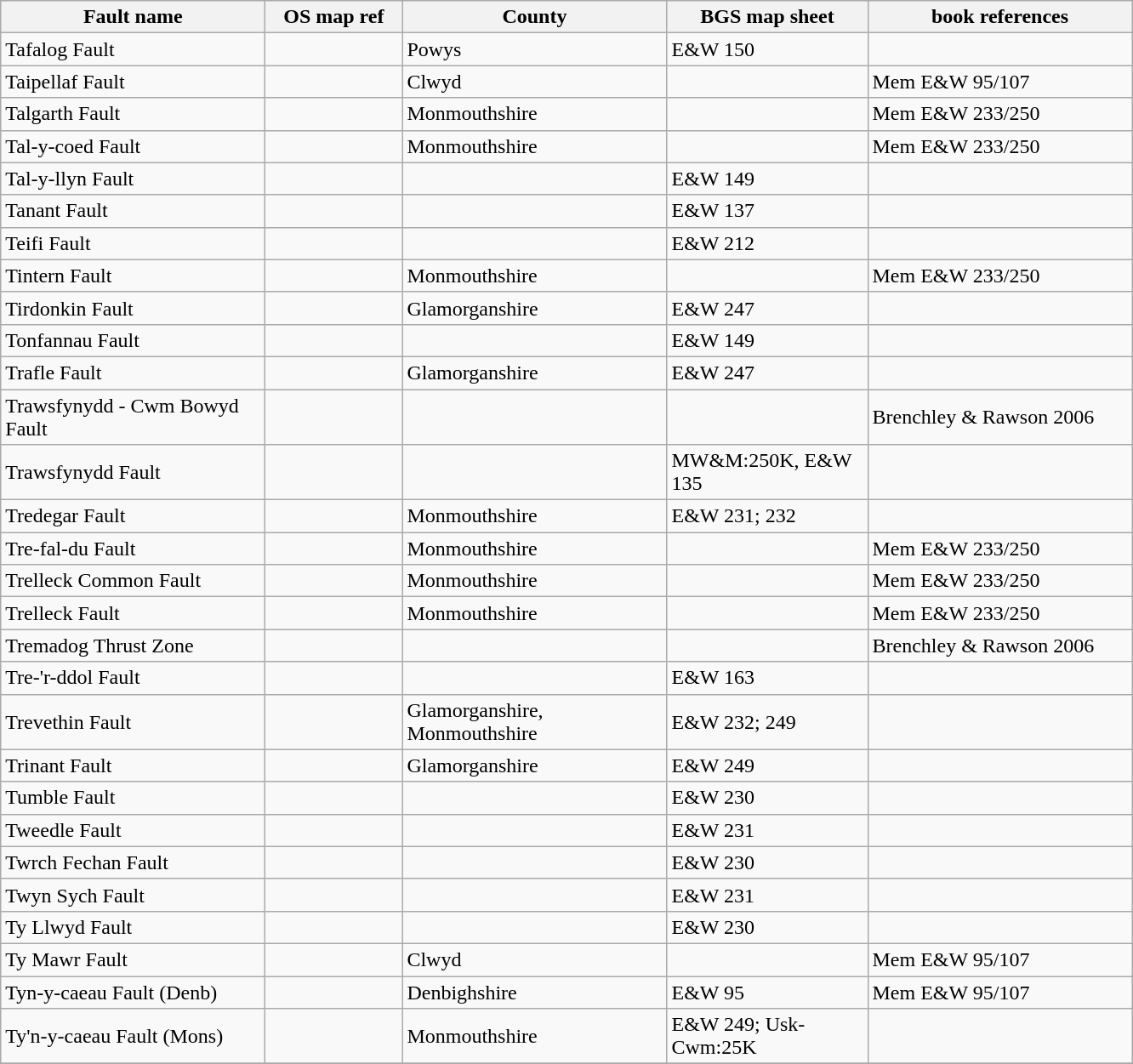<table class="wikitable">
<tr>
<th width="200pt">Fault name</th>
<th width="100pt">OS map ref</th>
<th width="200pt">County</th>
<th width="150pt">BGS map sheet</th>
<th width="200pt">book references</th>
</tr>
<tr>
<td>Tafalog Fault</td>
<td></td>
<td>Powys</td>
<td>E&W 150</td>
<td></td>
</tr>
<tr>
<td>Taipellaf Fault</td>
<td></td>
<td>Clwyd</td>
<td></td>
<td>Mem E&W 95/107</td>
</tr>
<tr>
<td>Talgarth Fault</td>
<td></td>
<td>Monmouthshire</td>
<td></td>
<td>Mem E&W 233/250</td>
</tr>
<tr>
<td>Tal-y-coed Fault</td>
<td></td>
<td>Monmouthshire</td>
<td></td>
<td>Mem E&W 233/250</td>
</tr>
<tr>
<td>Tal-y-llyn Fault</td>
<td></td>
<td></td>
<td>E&W 149</td>
<td></td>
</tr>
<tr>
<td>Tanant Fault</td>
<td></td>
<td></td>
<td>E&W 137</td>
<td></td>
</tr>
<tr>
<td>Teifi Fault</td>
<td></td>
<td></td>
<td>E&W 212</td>
<td></td>
</tr>
<tr>
<td>Tintern Fault</td>
<td></td>
<td>Monmouthshire</td>
<td></td>
<td>Mem E&W 233/250</td>
</tr>
<tr>
<td>Tirdonkin Fault</td>
<td></td>
<td>Glamorganshire</td>
<td>E&W 247</td>
<td></td>
</tr>
<tr>
<td>Tonfannau Fault</td>
<td></td>
<td></td>
<td>E&W 149</td>
<td></td>
</tr>
<tr>
<td>Trafle Fault</td>
<td></td>
<td>Glamorganshire</td>
<td>E&W 247</td>
<td></td>
</tr>
<tr>
<td>Trawsfynydd - Cwm Bowyd Fault</td>
<td></td>
<td></td>
<td></td>
<td>Brenchley & Rawson 2006</td>
</tr>
<tr>
<td>Trawsfynydd Fault</td>
<td></td>
<td></td>
<td>MW&M:250K, E&W 135</td>
<td></td>
</tr>
<tr>
<td>Tredegar Fault</td>
<td></td>
<td>Monmouthshire</td>
<td>E&W 231; 232</td>
<td></td>
</tr>
<tr>
<td>Tre-fal-du Fault</td>
<td></td>
<td>Monmouthshire</td>
<td></td>
<td>Mem E&W 233/250</td>
</tr>
<tr>
<td>Trelleck Common Fault</td>
<td></td>
<td>Monmouthshire</td>
<td></td>
<td>Mem E&W 233/250</td>
</tr>
<tr>
<td>Trelleck Fault</td>
<td></td>
<td>Monmouthshire</td>
<td></td>
<td>Mem E&W 233/250</td>
</tr>
<tr>
<td>Tremadog Thrust Zone</td>
<td></td>
<td></td>
<td></td>
<td>Brenchley & Rawson 2006</td>
</tr>
<tr>
<td>Tre-'r-ddol Fault</td>
<td></td>
<td></td>
<td>E&W 163</td>
<td></td>
</tr>
<tr>
<td>Trevethin Fault</td>
<td></td>
<td>Glamorganshire, Monmouthshire</td>
<td>E&W 232; 249</td>
<td></td>
</tr>
<tr>
<td>Trinant Fault</td>
<td></td>
<td>Glamorganshire</td>
<td>E&W 249</td>
<td></td>
</tr>
<tr>
<td>Tumble Fault</td>
<td></td>
<td></td>
<td>E&W 230</td>
<td></td>
</tr>
<tr>
<td>Tweedle Fault</td>
<td></td>
<td></td>
<td>E&W 231</td>
<td></td>
</tr>
<tr>
<td>Twrch Fechan Fault</td>
<td></td>
<td></td>
<td>E&W 230</td>
<td></td>
</tr>
<tr>
<td>Twyn Sych Fault</td>
<td></td>
<td></td>
<td>E&W 231</td>
<td></td>
</tr>
<tr>
<td>Ty Llwyd Fault</td>
<td></td>
<td></td>
<td>E&W 230</td>
<td></td>
</tr>
<tr>
<td>Ty Mawr Fault</td>
<td></td>
<td>Clwyd</td>
<td></td>
<td>Mem E&W 95/107</td>
</tr>
<tr>
<td>Tyn-y-caeau Fault (Denb)</td>
<td></td>
<td>Denbighshire</td>
<td>E&W 95</td>
<td>Mem E&W 95/107</td>
</tr>
<tr>
<td>Ty'n-y-caeau Fault (Mons)</td>
<td></td>
<td>Monmouthshire</td>
<td>E&W 249; Usk-Cwm:25K</td>
<td></td>
</tr>
<tr>
</tr>
</table>
